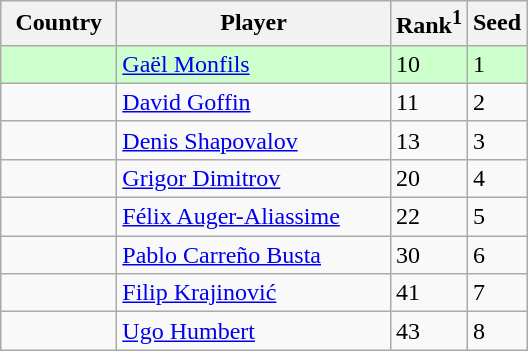<table class="sortable wikitable">
<tr>
<th width="70">Country</th>
<th width="175">Player</th>
<th>Rank<sup>1</sup></th>
<th>Seed</th>
</tr>
<tr style="background:#cfc;">
<td></td>
<td><a href='#'>Gaël Monfils</a></td>
<td>10</td>
<td>1</td>
</tr>
<tr>
<td></td>
<td><a href='#'>David Goffin</a></td>
<td>11</td>
<td>2</td>
</tr>
<tr>
<td></td>
<td><a href='#'>Denis Shapovalov</a></td>
<td>13</td>
<td>3</td>
</tr>
<tr>
<td></td>
<td><a href='#'>Grigor Dimitrov</a></td>
<td>20</td>
<td>4</td>
</tr>
<tr>
<td></td>
<td><a href='#'>Félix Auger-Aliassime</a></td>
<td>22</td>
<td>5</td>
</tr>
<tr>
<td></td>
<td><a href='#'>Pablo Carreño Busta</a></td>
<td>30</td>
<td>6</td>
</tr>
<tr>
<td></td>
<td><a href='#'>Filip Krajinović</a></td>
<td>41</td>
<td>7</td>
</tr>
<tr>
<td></td>
<td><a href='#'>Ugo Humbert</a></td>
<td>43</td>
<td>8</td>
</tr>
</table>
